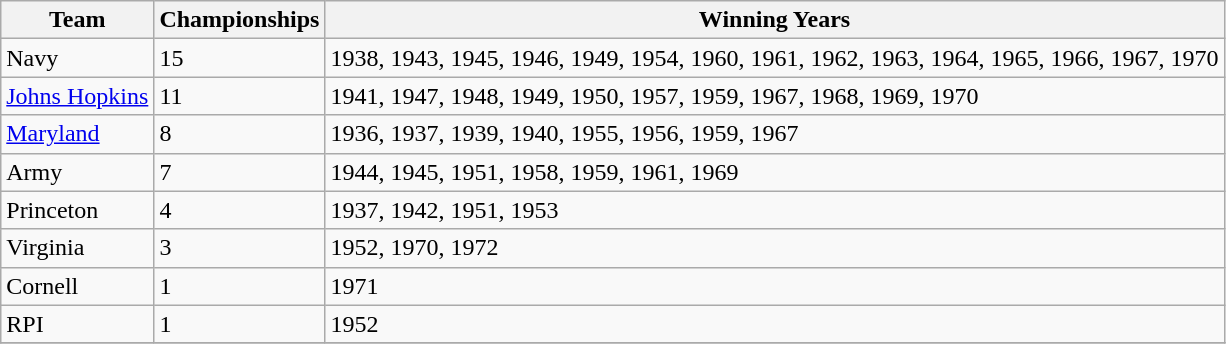<table class="wikitable sortable">
<tr>
<th>Team</th>
<th>Championships</th>
<th>Winning Years</th>
</tr>
<tr>
<td>Navy</td>
<td>15</td>
<td>1938, 1943, 1945, 1946, 1949, 1954, 1960, 1961, 1962, 1963, 1964, 1965, 1966, 1967, 1970</td>
</tr>
<tr>
<td><a href='#'>Johns Hopkins</a></td>
<td>11</td>
<td>1941, 1947, 1948, 1949, 1950, 1957, 1959, 1967, 1968, 1969, 1970</td>
</tr>
<tr>
<td><a href='#'>Maryland</a></td>
<td>8</td>
<td>1936, 1937, 1939, 1940, 1955, 1956, 1959, 1967</td>
</tr>
<tr>
<td>Army</td>
<td>7</td>
<td>1944, 1945, 1951, 1958, 1959, 1961, 1969</td>
</tr>
<tr>
<td>Princeton</td>
<td>4</td>
<td>1937, 1942, 1951, 1953</td>
</tr>
<tr>
<td>Virginia</td>
<td>3</td>
<td>1952, 1970, 1972</td>
</tr>
<tr>
<td>Cornell</td>
<td>1</td>
<td>1971</td>
</tr>
<tr>
<td>RPI</td>
<td>1</td>
<td>1952</td>
</tr>
<tr>
</tr>
</table>
